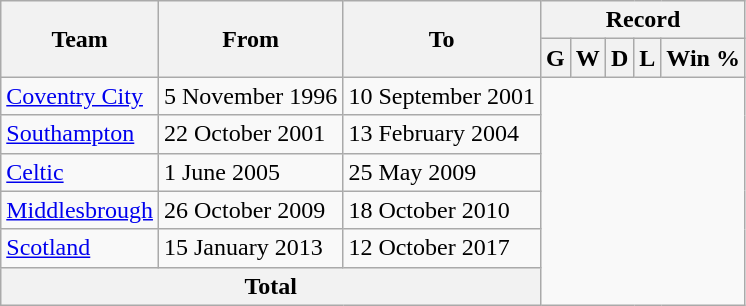<table class="wikitable" style="text-align: center">
<tr>
<th rowspan="2">Team</th>
<th rowspan="2">From</th>
<th rowspan="2">To</th>
<th colspan="5">Record</th>
</tr>
<tr>
<th>G</th>
<th>W</th>
<th>D</th>
<th>L</th>
<th>Win %</th>
</tr>
<tr>
<td align=left><a href='#'>Coventry City</a></td>
<td align=left>5 November 1996</td>
<td align=left>10 September 2001<br></td>
</tr>
<tr>
<td align=left><a href='#'>Southampton</a></td>
<td align=left>22 October 2001</td>
<td align=left>13 February 2004<br></td>
</tr>
<tr>
<td align=left><a href='#'>Celtic</a></td>
<td align=left>1 June 2005</td>
<td align=left>25 May 2009<br></td>
</tr>
<tr>
<td align=left><a href='#'>Middlesbrough</a></td>
<td align=left>26 October 2009</td>
<td align=left>18 October 2010<br></td>
</tr>
<tr>
<td align=left><a href='#'>Scotland</a></td>
<td align=left>15 January 2013</td>
<td align=left>12 October 2017<br></td>
</tr>
<tr>
<th colspan="3">Total<br></th>
</tr>
</table>
